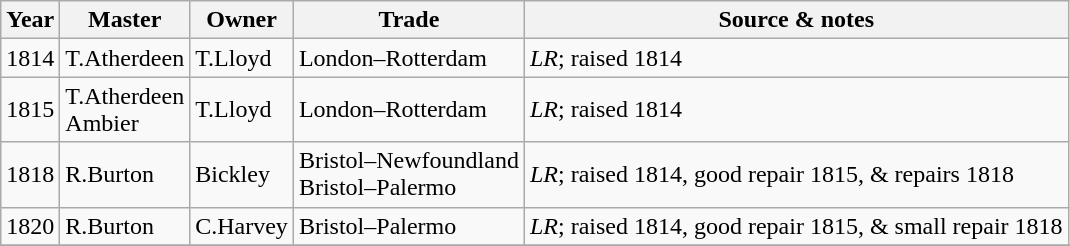<table class=" wikitable">
<tr>
<th>Year</th>
<th>Master</th>
<th>Owner</th>
<th>Trade</th>
<th>Source & notes</th>
</tr>
<tr>
<td>1814</td>
<td>T.Atherdeen</td>
<td>T.Lloyd</td>
<td>London–Rotterdam</td>
<td><em>LR</em>; raised 1814</td>
</tr>
<tr>
<td>1815</td>
<td>T.Atherdeen<br>Ambier</td>
<td>T.Lloyd</td>
<td>London–Rotterdam</td>
<td><em>LR</em>; raised 1814</td>
</tr>
<tr>
<td>1818</td>
<td>R.Burton</td>
<td>Bickley</td>
<td>Bristol–Newfoundland<br>Bristol–Palermo</td>
<td><em>LR</em>; raised 1814, good repair 1815, & repairs 1818</td>
</tr>
<tr>
<td>1820</td>
<td>R.Burton</td>
<td>C.Harvey</td>
<td>Bristol–Palermo</td>
<td><em>LR</em>; raised 1814, good repair 1815, & small repair 1818</td>
</tr>
<tr>
</tr>
</table>
